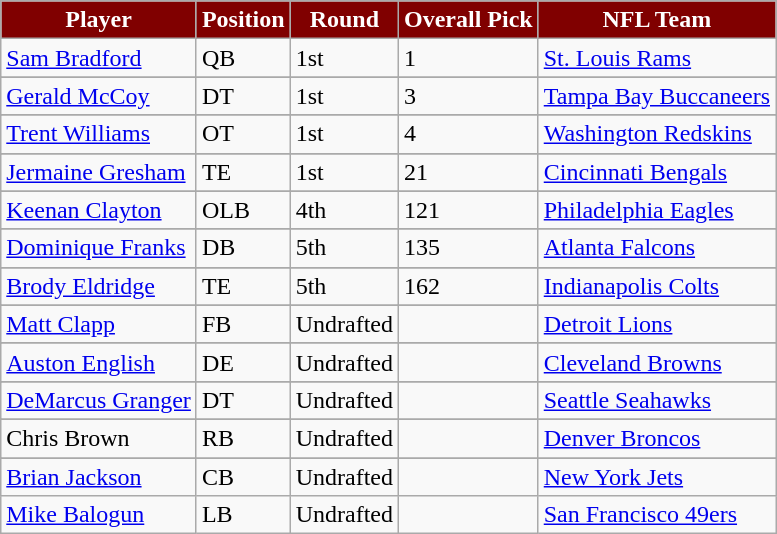<table class="wikitable" border="1">
<tr>
<th style="background: maroon; color: white">Player</th>
<th style="background: maroon; color: white">Position</th>
<th style="background: maroon; color: white">Round</th>
<th style="background: maroon; color: white">Overall Pick</th>
<th style="background: maroon; color: white">NFL Team</th>
</tr>
<tr>
<td><a href='#'>Sam Bradford</a></td>
<td>QB</td>
<td>1st</td>
<td>1</td>
<td><a href='#'>St. Louis Rams</a></td>
</tr>
<tr>
</tr>
<tr>
<td><a href='#'>Gerald McCoy</a></td>
<td>DT</td>
<td>1st</td>
<td>3</td>
<td><a href='#'>Tampa Bay Buccaneers</a></td>
</tr>
<tr>
</tr>
<tr>
<td><a href='#'>Trent Williams</a></td>
<td>OT</td>
<td>1st</td>
<td>4</td>
<td><a href='#'>Washington Redskins</a></td>
</tr>
<tr>
</tr>
<tr>
<td><a href='#'>Jermaine Gresham</a></td>
<td>TE</td>
<td>1st</td>
<td>21</td>
<td><a href='#'>Cincinnati Bengals</a></td>
</tr>
<tr>
</tr>
<tr>
<td><a href='#'>Keenan Clayton</a></td>
<td>OLB</td>
<td>4th</td>
<td>121</td>
<td><a href='#'>Philadelphia Eagles</a></td>
</tr>
<tr>
</tr>
<tr>
<td><a href='#'>Dominique Franks</a></td>
<td>DB</td>
<td>5th</td>
<td>135</td>
<td><a href='#'>Atlanta Falcons</a></td>
</tr>
<tr>
</tr>
<tr>
<td><a href='#'>Brody Eldridge</a></td>
<td>TE</td>
<td>5th</td>
<td>162</td>
<td><a href='#'>Indianapolis Colts</a></td>
</tr>
<tr>
</tr>
<tr>
<td><a href='#'>Matt Clapp</a></td>
<td>FB</td>
<td>Undrafted</td>
<td></td>
<td><a href='#'>Detroit Lions</a></td>
</tr>
<tr>
</tr>
<tr>
<td><a href='#'>Auston English</a></td>
<td>DE</td>
<td>Undrafted</td>
<td></td>
<td><a href='#'>Cleveland Browns</a></td>
</tr>
<tr>
</tr>
<tr>
<td><a href='#'>DeMarcus Granger</a></td>
<td>DT</td>
<td>Undrafted</td>
<td></td>
<td><a href='#'>Seattle Seahawks</a></td>
</tr>
<tr>
</tr>
<tr>
<td>Chris Brown</td>
<td>RB</td>
<td>Undrafted</td>
<td></td>
<td><a href='#'>Denver Broncos</a></td>
</tr>
<tr>
</tr>
<tr>
<td><a href='#'>Brian Jackson</a></td>
<td>CB</td>
<td>Undrafted</td>
<td></td>
<td><a href='#'>New York Jets</a></td>
</tr>
<tr>
<td><a href='#'>Mike Balogun</a></td>
<td>LB</td>
<td>Undrafted</td>
<td></td>
<td><a href='#'>San Francisco 49ers</a></td>
</tr>
</table>
